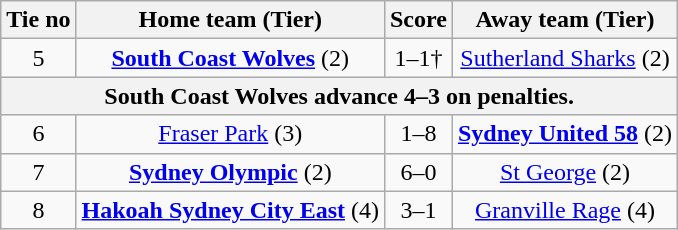<table class="wikitable" style="text-align:center">
<tr>
<th>Tie no</th>
<th>Home team (Tier)</th>
<th>Score</th>
<th>Away team (Tier)</th>
</tr>
<tr>
<td>5</td>
<td><strong><a href='#'>South Coast Wolves</a></strong> (2)</td>
<td>1–1†</td>
<td><a href='#'>Sutherland Sharks</a> (2)</td>
</tr>
<tr>
<th colspan=6>South Coast Wolves advance 4–3 on penalties.</th>
</tr>
<tr>
<td>6</td>
<td><a href='#'>Fraser Park</a> (3)</td>
<td>1–8</td>
<td><strong><a href='#'>Sydney United 58</a></strong> (2)</td>
</tr>
<tr>
<td>7</td>
<td><strong><a href='#'>Sydney Olympic</a></strong> (2)</td>
<td>6–0</td>
<td><a href='#'>St George</a> (2)</td>
</tr>
<tr>
<td>8</td>
<td><strong><a href='#'>Hakoah Sydney City East</a></strong> (4)</td>
<td>3–1</td>
<td><a href='#'>Granville Rage</a> (4)</td>
</tr>
</table>
